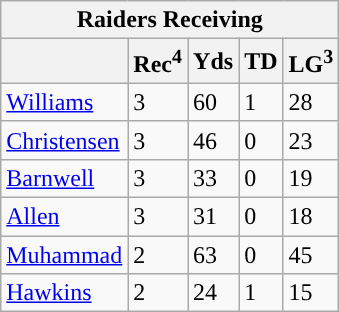<table class="wikitable">
<tr>
<th colspan="5">Raiders Receiving</th>
</tr>
<tr>
<th></th>
<th>Rec<sup>4</sup></th>
<th>Yds</th>
<th>TD</th>
<th>LG<sup>3</sup></th>
</tr>
<tr>
<td><a href='#'>Williams</a></td>
<td>3</td>
<td>60</td>
<td>1</td>
<td>28</td>
</tr>
<tr>
<td><a href='#'>Christensen</a></td>
<td>3</td>
<td>46</td>
<td>0</td>
<td>23</td>
</tr>
<tr>
<td><a href='#'>Barnwell</a></td>
<td>3</td>
<td>33</td>
<td>0</td>
<td>19</td>
</tr>
<tr>
<td><a href='#'>Allen</a></td>
<td>3</td>
<td>31</td>
<td>0</td>
<td>18</td>
</tr>
<tr>
<td><a href='#'>Muhammad</a></td>
<td>2</td>
<td>63</td>
<td>0</td>
<td>45</td>
</tr>
<tr>
<td><a href='#'>Hawkins</a></td>
<td>2</td>
<td>24</td>
<td>1</td>
<td>15</td>
</tr>
</table>
